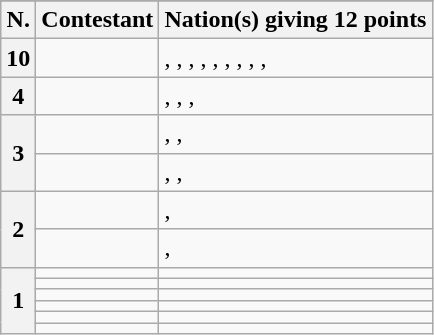<table class="wikitable plainrowheaders">
<tr>
</tr>
<tr>
<th scope="col">N.</th>
<th scope="col">Contestant</th>
<th scope="col">Nation(s) giving 12 points</th>
</tr>
<tr>
<th scope="row">10</th>
<td></td>
<td>, , , , , , , , , </td>
</tr>
<tr>
<th scope="row">4</th>
<td></td>
<td>, , , </td>
</tr>
<tr>
<th scope="row" rowspan="2">3</th>
<td></td>
<td>, , </td>
</tr>
<tr>
<td></td>
<td>, , </td>
</tr>
<tr>
<th scope="row" rowspan="2">2</th>
<td></td>
<td>, </td>
</tr>
<tr>
<td></td>
<td>, </td>
</tr>
<tr>
<th scope="row" rowspan="6">1</th>
<td></td>
<td></td>
</tr>
<tr>
<td></td>
<td></td>
</tr>
<tr>
<td></td>
<td></td>
</tr>
<tr>
<td></td>
<td></td>
</tr>
<tr>
<td></td>
<td></td>
</tr>
<tr>
<td></td>
<td></td>
</tr>
</table>
